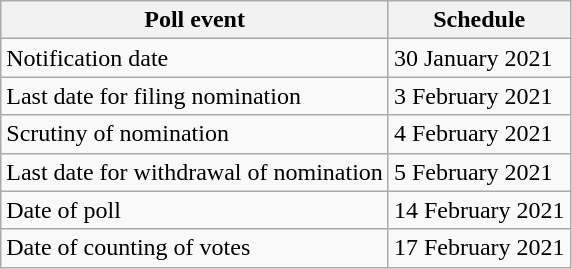<table class="wikitable">
<tr>
<th>Poll event</th>
<th>Schedule</th>
</tr>
<tr>
<td>Notification date</td>
<td>30 January 2021</td>
</tr>
<tr>
<td>Last date for filing nomination</td>
<td>3 February 2021</td>
</tr>
<tr>
<td>Scrutiny of nomination</td>
<td>4 February 2021</td>
</tr>
<tr>
<td>Last date for withdrawal of nomination</td>
<td>5 February 2021</td>
</tr>
<tr>
<td>Date of poll</td>
<td>14 February 2021</td>
</tr>
<tr>
<td>Date of counting of votes</td>
<td>17 February 2021</td>
</tr>
</table>
